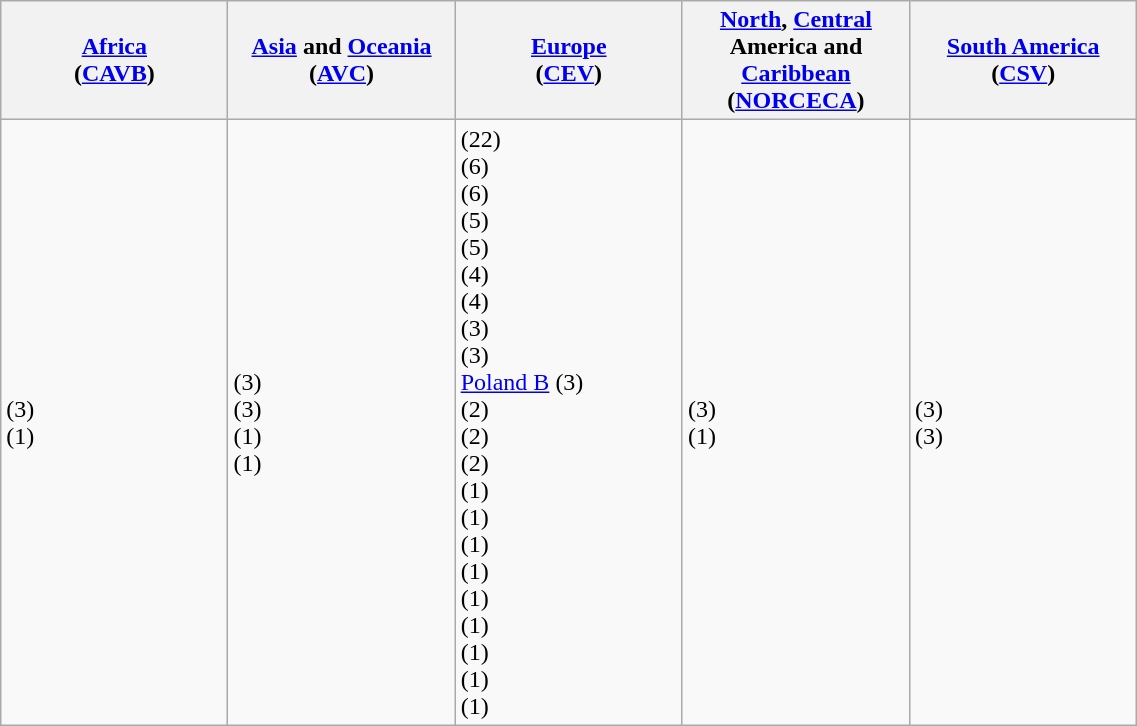<table class="wikitable" style="width:60%;">
<tr>
<th style="width:20%; text-align:center;"><strong><a href='#'>Africa</a></strong><br>(<a href='#'>CAVB</a>)</th>
<th style="width:20%; text-align:center;"><strong><a href='#'>Asia</a> and <a href='#'>Oceania</a></strong><br>(<a href='#'>AVC</a>)</th>
<th style="width:20%; text-align:center;"><strong><a href='#'>Europe</a></strong><br>(<a href='#'>CEV</a>)</th>
<th style="width:20%; text-align:center;"><strong><a href='#'>North</a>, <a href='#'>Central</a> America and <a href='#'>Caribbean</a></strong><br>(<a href='#'>NORCECA</a>)</th>
<th style="width:20%; text-align:center;"><strong><a href='#'>South America</a><br></strong>(<a href='#'>CSV</a>)</th>
</tr>
<tr>
<td> (3)<br> (1)</td>
<td> (3)<br>  (3)<br> (1)<br>  (1)</td>
<td> (22)<br> (6)<br> (6)<br> (5)<br> (5)<br> (4)<br> (4)<br> (3)<br> (3)<br> <a href='#'>Poland B</a> (3)<br> (2)<br> (2)<br> (2)<br>  (1)<br>  (1)<br> (1)<br>  (1)<br> (1)<br> (1)<br> (1)<br> (1)<br> (1)<br></td>
<td> (3)<br> (1)</td>
<td> (3)<br> (3)</td>
</tr>
</table>
